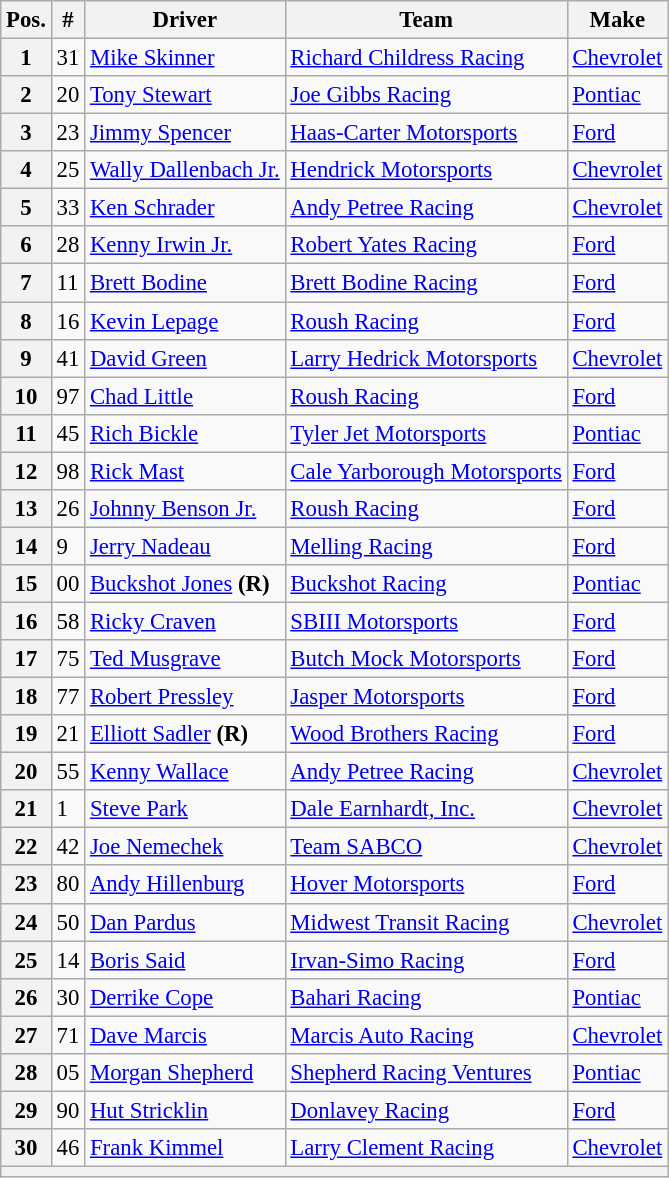<table class="wikitable" style="font-size:95%">
<tr>
<th>Pos.</th>
<th>#</th>
<th>Driver</th>
<th>Team</th>
<th>Make</th>
</tr>
<tr>
<th>1</th>
<td>31</td>
<td><a href='#'>Mike Skinner</a></td>
<td><a href='#'>Richard Childress Racing</a></td>
<td><a href='#'>Chevrolet</a></td>
</tr>
<tr>
<th>2</th>
<td>20</td>
<td><a href='#'>Tony Stewart</a></td>
<td><a href='#'>Joe Gibbs Racing</a></td>
<td><a href='#'>Pontiac</a></td>
</tr>
<tr>
<th>3</th>
<td>23</td>
<td><a href='#'>Jimmy Spencer</a></td>
<td><a href='#'>Haas-Carter Motorsports</a></td>
<td><a href='#'>Ford</a></td>
</tr>
<tr>
<th>4</th>
<td>25</td>
<td><a href='#'>Wally Dallenbach Jr.</a></td>
<td><a href='#'>Hendrick Motorsports</a></td>
<td><a href='#'>Chevrolet</a></td>
</tr>
<tr>
<th>5</th>
<td>33</td>
<td><a href='#'>Ken Schrader</a></td>
<td><a href='#'>Andy Petree Racing</a></td>
<td><a href='#'>Chevrolet</a></td>
</tr>
<tr>
<th>6</th>
<td>28</td>
<td><a href='#'>Kenny Irwin Jr.</a></td>
<td><a href='#'>Robert Yates Racing</a></td>
<td><a href='#'>Ford</a></td>
</tr>
<tr>
<th>7</th>
<td>11</td>
<td><a href='#'>Brett Bodine</a></td>
<td><a href='#'>Brett Bodine Racing</a></td>
<td><a href='#'>Ford</a></td>
</tr>
<tr>
<th>8</th>
<td>16</td>
<td><a href='#'>Kevin Lepage</a></td>
<td><a href='#'>Roush Racing</a></td>
<td><a href='#'>Ford</a></td>
</tr>
<tr>
<th>9</th>
<td>41</td>
<td><a href='#'>David Green</a></td>
<td><a href='#'>Larry Hedrick Motorsports</a></td>
<td><a href='#'>Chevrolet</a></td>
</tr>
<tr>
<th>10</th>
<td>97</td>
<td><a href='#'>Chad Little</a></td>
<td><a href='#'>Roush Racing</a></td>
<td><a href='#'>Ford</a></td>
</tr>
<tr>
<th>11</th>
<td>45</td>
<td><a href='#'>Rich Bickle</a></td>
<td><a href='#'>Tyler Jet Motorsports</a></td>
<td><a href='#'>Pontiac</a></td>
</tr>
<tr>
<th>12</th>
<td>98</td>
<td><a href='#'>Rick Mast</a></td>
<td><a href='#'>Cale Yarborough Motorsports</a></td>
<td><a href='#'>Ford</a></td>
</tr>
<tr>
<th>13</th>
<td>26</td>
<td><a href='#'>Johnny Benson Jr.</a></td>
<td><a href='#'>Roush Racing</a></td>
<td><a href='#'>Ford</a></td>
</tr>
<tr>
<th>14</th>
<td>9</td>
<td><a href='#'>Jerry Nadeau</a></td>
<td><a href='#'>Melling Racing</a></td>
<td><a href='#'>Ford</a></td>
</tr>
<tr>
<th>15</th>
<td>00</td>
<td><a href='#'>Buckshot Jones</a> <strong>(R)</strong></td>
<td><a href='#'>Buckshot Racing</a></td>
<td><a href='#'>Pontiac</a></td>
</tr>
<tr>
<th>16</th>
<td>58</td>
<td><a href='#'>Ricky Craven</a></td>
<td><a href='#'>SBIII Motorsports</a></td>
<td><a href='#'>Ford</a></td>
</tr>
<tr>
<th>17</th>
<td>75</td>
<td><a href='#'>Ted Musgrave</a></td>
<td><a href='#'>Butch Mock Motorsports</a></td>
<td><a href='#'>Ford</a></td>
</tr>
<tr>
<th>18</th>
<td>77</td>
<td><a href='#'>Robert Pressley</a></td>
<td><a href='#'>Jasper Motorsports</a></td>
<td><a href='#'>Ford</a></td>
</tr>
<tr>
<th>19</th>
<td>21</td>
<td><a href='#'>Elliott Sadler</a> <strong>(R)</strong></td>
<td><a href='#'>Wood Brothers Racing</a></td>
<td><a href='#'>Ford</a></td>
</tr>
<tr>
<th>20</th>
<td>55</td>
<td><a href='#'>Kenny Wallace</a></td>
<td><a href='#'>Andy Petree Racing</a></td>
<td><a href='#'>Chevrolet</a></td>
</tr>
<tr>
<th>21</th>
<td>1</td>
<td><a href='#'>Steve Park</a></td>
<td><a href='#'>Dale Earnhardt, Inc.</a></td>
<td><a href='#'>Chevrolet</a></td>
</tr>
<tr>
<th>22</th>
<td>42</td>
<td><a href='#'>Joe Nemechek</a></td>
<td><a href='#'>Team SABCO</a></td>
<td><a href='#'>Chevrolet</a></td>
</tr>
<tr>
<th>23</th>
<td>80</td>
<td><a href='#'>Andy Hillenburg</a></td>
<td><a href='#'>Hover Motorsports</a></td>
<td><a href='#'>Ford</a></td>
</tr>
<tr>
<th>24</th>
<td>50</td>
<td><a href='#'>Dan Pardus</a></td>
<td><a href='#'>Midwest Transit Racing</a></td>
<td><a href='#'>Chevrolet</a></td>
</tr>
<tr>
<th>25</th>
<td>14</td>
<td><a href='#'>Boris Said</a></td>
<td><a href='#'>Irvan-Simo Racing</a></td>
<td><a href='#'>Ford</a></td>
</tr>
<tr>
<th>26</th>
<td>30</td>
<td><a href='#'>Derrike Cope</a></td>
<td><a href='#'>Bahari Racing</a></td>
<td><a href='#'>Pontiac</a></td>
</tr>
<tr>
<th>27</th>
<td>71</td>
<td><a href='#'>Dave Marcis</a></td>
<td><a href='#'>Marcis Auto Racing</a></td>
<td><a href='#'>Chevrolet</a></td>
</tr>
<tr>
<th>28</th>
<td>05</td>
<td><a href='#'>Morgan Shepherd</a></td>
<td><a href='#'>Shepherd Racing Ventures</a></td>
<td><a href='#'>Pontiac</a></td>
</tr>
<tr>
<th>29</th>
<td>90</td>
<td><a href='#'>Hut Stricklin</a></td>
<td><a href='#'>Donlavey Racing</a></td>
<td><a href='#'>Ford</a></td>
</tr>
<tr>
<th>30</th>
<td>46</td>
<td><a href='#'>Frank Kimmel</a></td>
<td><a href='#'>Larry Clement Racing</a></td>
<td><a href='#'>Chevrolet</a></td>
</tr>
<tr>
<th colspan="5"></th>
</tr>
</table>
